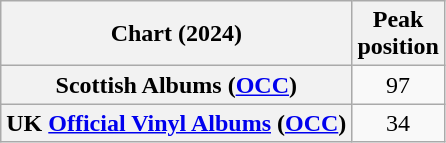<table class="wikitable sortable plainrowheaders">
<tr>
<th>Chart (2024)</th>
<th>Peak<br>position</th>
</tr>
<tr>
<th scope="row">Scottish Albums (<a href='#'>OCC</a>)</th>
<td align="center">97</td>
</tr>
<tr>
<th scope="row">UK <a href='#'>Official Vinyl Albums</a> (<a href='#'>OCC</a>)</th>
<td align="center">34</td>
</tr>
</table>
